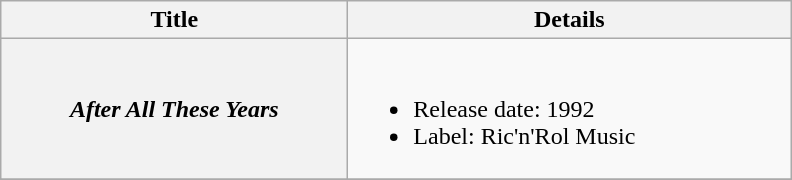<table class="wikitable plainrowheaders">
<tr>
<th style="width:14em;">Title</th>
<th style="width:18em;">Details</th>
</tr>
<tr>
<th scope="row"><em>After All These Years</em></th>
<td><br><ul><li>Release date: 1992</li><li>Label: Ric'n'Rol Music</li></ul></td>
</tr>
<tr>
</tr>
</table>
